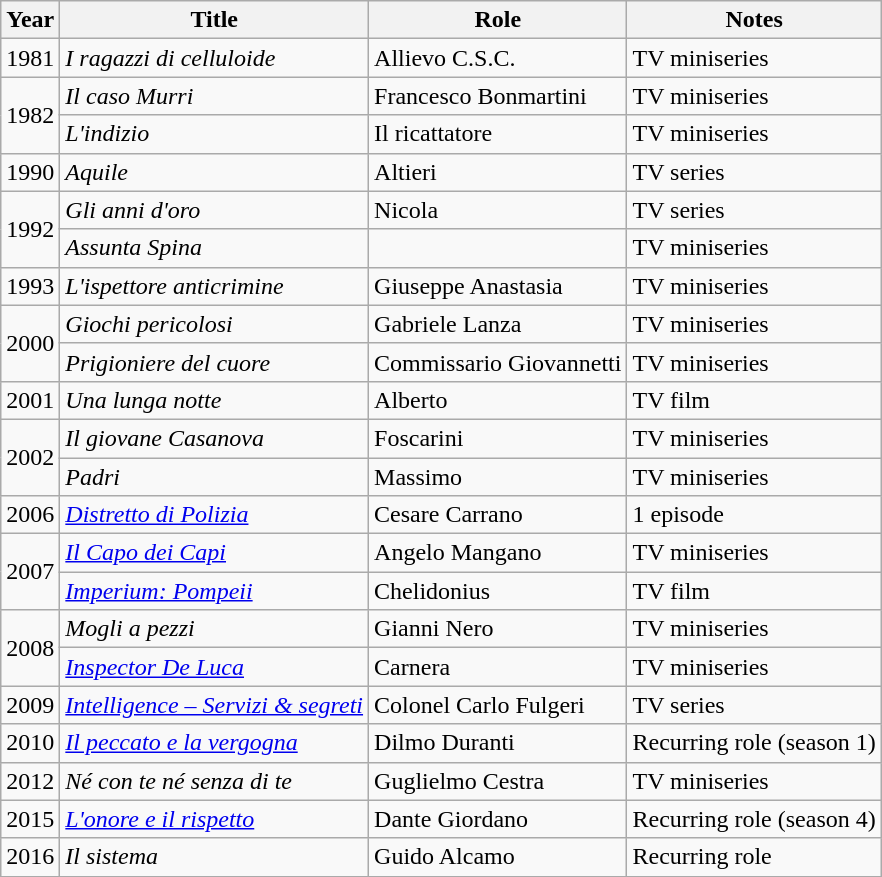<table class="wikitable plainrowheaders sortable">
<tr>
<th scope="col">Year</th>
<th scope="col">Title</th>
<th scope="col">Role</th>
<th scope="col">Notes</th>
</tr>
<tr>
<td>1981</td>
<td><em>I ragazzi di celluloide</em></td>
<td>Allievo C.S.C.</td>
<td>TV miniseries</td>
</tr>
<tr>
<td rowspan=2>1982</td>
<td><em>Il caso Murri</em></td>
<td>Francesco Bonmartini</td>
<td>TV miniseries</td>
</tr>
<tr>
<td><em>L'indizio</em></td>
<td>Il ricattatore</td>
<td>TV miniseries</td>
</tr>
<tr>
<td>1990</td>
<td><em>Aquile</em></td>
<td>Altieri</td>
<td>TV series</td>
</tr>
<tr>
<td rowspan=2>1992</td>
<td><em>Gli anni d'oro</em></td>
<td>Nicola</td>
<td>TV series</td>
</tr>
<tr>
<td><em>Assunta Spina</em></td>
<td></td>
<td>TV miniseries</td>
</tr>
<tr>
<td>1993</td>
<td><em>L'ispettore anticrimine</em></td>
<td>Giuseppe Anastasia</td>
<td>TV miniseries</td>
</tr>
<tr>
<td rowspan=2>2000</td>
<td><em>Giochi pericolosi</em></td>
<td>Gabriele Lanza</td>
<td>TV miniseries</td>
</tr>
<tr>
<td><em>Prigioniere del cuore</em></td>
<td>Commissario Giovannetti</td>
<td>TV miniseries</td>
</tr>
<tr>
<td>2001</td>
<td><em>Una lunga notte</em></td>
<td>Alberto</td>
<td>TV film</td>
</tr>
<tr>
<td rowspan=2>2002</td>
<td><em>Il giovane Casanova</em></td>
<td>Foscarini</td>
<td>TV miniseries</td>
</tr>
<tr>
<td><em>Padri</em></td>
<td>Massimo</td>
<td>TV miniseries</td>
</tr>
<tr>
<td>2006</td>
<td><em><a href='#'>Distretto di Polizia</a></em></td>
<td>Cesare Carrano</td>
<td>1 episode</td>
</tr>
<tr>
<td rowspan=2>2007</td>
<td><em><a href='#'>Il Capo dei Capi</a></em></td>
<td>Angelo Mangano</td>
<td>TV miniseries</td>
</tr>
<tr>
<td><em><a href='#'>Imperium: Pompeii</a></em></td>
<td>Chelidonius</td>
<td>TV film</td>
</tr>
<tr>
<td rowspan=2>2008</td>
<td><em>Mogli a pezzi</em></td>
<td>Gianni Nero</td>
<td>TV miniseries</td>
</tr>
<tr>
<td><em><a href='#'>Inspector De Luca</a></em></td>
<td>Carnera</td>
<td>TV miniseries</td>
</tr>
<tr>
<td>2009</td>
<td><em><a href='#'>Intelligence – Servizi & segreti</a></em></td>
<td>Colonel Carlo Fulgeri</td>
<td>TV series</td>
</tr>
<tr>
<td>2010</td>
<td><em><a href='#'>Il peccato e la vergogna</a></em></td>
<td>Dilmo Duranti</td>
<td>Recurring role (season 1)</td>
</tr>
<tr>
<td>2012</td>
<td><em>Né con te né senza di te</em></td>
<td>Guglielmo Cestra</td>
<td>TV miniseries</td>
</tr>
<tr>
<td>2015</td>
<td><em><a href='#'>L'onore e il rispetto</a></em></td>
<td>Dante Giordano</td>
<td>Recurring role (season 4)</td>
</tr>
<tr>
<td>2016</td>
<td><em>Il sistema</em></td>
<td>Guido Alcamo</td>
<td>Recurring role</td>
</tr>
</table>
